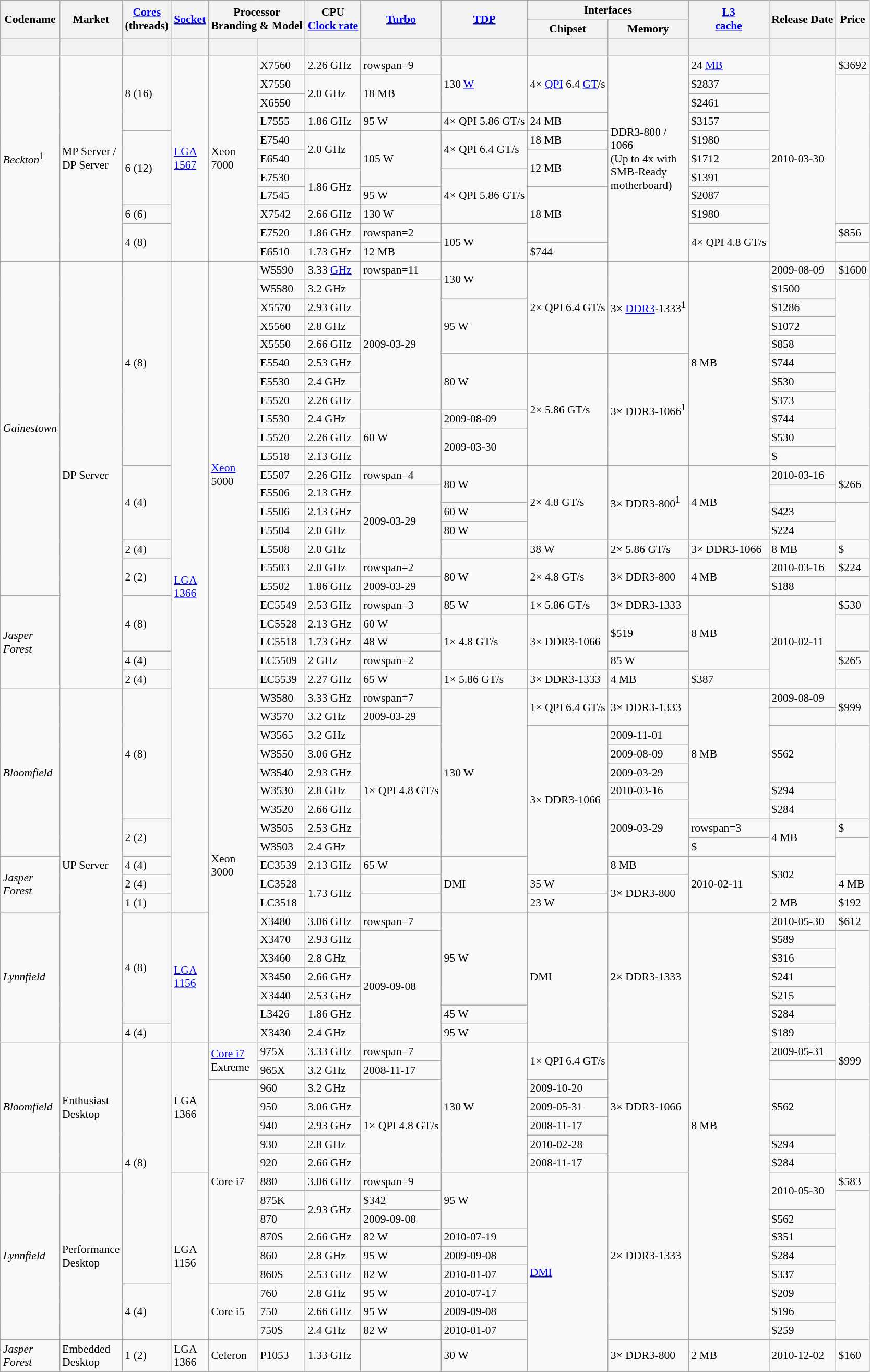<table class="wikitable sortable hover-highlight" style="font-size: 90%" border="1">
<tr>
<th rowspan=2>Codename</th>
<th rowspan=2>Market</th>
<th rowspan=2><a href='#'>Cores</a><br>(threads)</th>
<th rowspan=2><a href='#'>Socket</a></th>
<th colspan=2 rowspan=2>Processor<br>Branding & Model</th>
<th rowspan=2>CPU<br><a href='#'>Clock rate</a></th>
<th rowspan=2><a href='#'>Turbo</a></th>
<th rowspan=2><a href='#'>TDP</a></th>
<th colspan=2>Interfaces</th>
<th rowspan=2><a href='#'>L3<br>cache</a></th>
<th rowspan=2>Release Date</th>
<th rowspan=2>Price</th>
</tr>
<tr>
<th>Chipset</th>
<th>Memory</th>
</tr>
<tr>
<th style="background-position:center"><br></th>
<th style="background-position:center"></th>
<th style="background-position:center"></th>
<th style="background-position:center"></th>
<th style="background-position:center"></th>
<th style="background-position:center"></th>
<th style="background-position:center"></th>
<th style="background-position:center"></th>
<th style="background-position:center"></th>
<th style="background-position:center"></th>
<th style="background-position:center"></th>
<th style="background-position:center"></th>
<th style="background-position:center"></th>
<th style="background-position:center"></th>
</tr>
<tr>
<td rowspan=11><em>Beckton</em><sup>1</sup></td>
<td rowspan=11>MP Server /<br>DP Server</td>
<td rowspan=4>8 (16)</td>
<td rowspan=11><a href='#'>LGA<br>1567</a></td>
<td rowspan=11>Xeon<br>7000</td>
<td>X7560</td>
<td>2.26 GHz</td>
<td>rowspan=9 </td>
<td rowspan=3>130 <a href='#'>W</a></td>
<td rowspan=3>4× <a href='#'>QPI</a> 6.4 <a href='#'>GT</a>/s</td>
<td rowspan=11>DDR3-800 /<br>1066<br>(Up to 4x with<br>SMB-Ready<br>motherboard)</td>
<td>24 <a href='#'>MB</a></td>
<td rowspan=11>2010-03-30</td>
<td>$3692</td>
</tr>
<tr>
<td>X7550</td>
<td rowspan=2>2.0 GHz</td>
<td rowspan=2>18 MB</td>
<td>$2837</td>
</tr>
<tr>
<td>X6550</td>
<td>$2461</td>
</tr>
<tr>
<td>L7555</td>
<td>1.86 GHz</td>
<td>95 W</td>
<td>4× QPI 5.86 GT/s</td>
<td>24 MB</td>
<td>$3157</td>
</tr>
<tr>
<td rowspan=4>6 (12)</td>
<td>E7540</td>
<td rowspan=2>2.0 GHz</td>
<td rowspan=3>105 W</td>
<td rowspan=2>4× QPI 6.4 GT/s</td>
<td>18 MB</td>
<td>$1980</td>
</tr>
<tr>
<td>E6540</td>
<td rowspan=2>12 MB</td>
<td>$1712</td>
</tr>
<tr>
<td>E7530</td>
<td rowspan=2>1.86 GHz</td>
<td rowspan=3>4× QPI 5.86 GT/s</td>
<td>$1391</td>
</tr>
<tr>
<td>L7545</td>
<td>95 W</td>
<td rowspan=3>18 MB</td>
<td>$2087</td>
</tr>
<tr>
<td>6 (6)</td>
<td>X7542</td>
<td>2.66 GHz</td>
<td>130 W</td>
<td>$1980</td>
</tr>
<tr>
<td rowspan=2>4 (8)</td>
<td>E7520</td>
<td>1.86 GHz</td>
<td>rowspan=2 </td>
<td rowspan=2>105 W</td>
<td rowspan=2>4× QPI 4.8 GT/s</td>
<td>$856</td>
</tr>
<tr>
<td>E6510</td>
<td>1.73 GHz</td>
<td>12 MB</td>
<td>$744</td>
</tr>
<tr>
<td rowspan=18><em>Gainestown</em></td>
<td rowspan=23>DP Server</td>
<td rowspan=11>4 (8)</td>
<td rowspan=35><a href='#'>LGA<br>1366</a></td>
<td rowspan=23><a href='#'>Xeon</a><br>5000</td>
<td>W5590</td>
<td>3.33 <a href='#'>GHz</a></td>
<td>rowspan=11 </td>
<td rowspan=2>130 W</td>
<td rowspan=5>2× QPI 6.4 GT/s</td>
<td rowspan=5>3× <a href='#'>DDR3</a>-1333<sup>1</sup></td>
<td rowspan=11>8 MB</td>
<td>2009-08-09</td>
<td>$1600</td>
</tr>
<tr>
<td>W5580</td>
<td>3.2 GHz</td>
<td rowspan=7>2009-03-29</td>
<td>$1500</td>
</tr>
<tr>
<td>X5570</td>
<td>2.93 GHz</td>
<td rowspan=3>95 W</td>
<td>$1286</td>
</tr>
<tr>
<td>X5560</td>
<td>2.8 GHz</td>
<td>$1072</td>
</tr>
<tr>
<td>X5550</td>
<td>2.66 GHz</td>
<td>$858</td>
</tr>
<tr>
<td>E5540</td>
<td>2.53 GHz</td>
<td rowspan=3>80 W</td>
<td rowspan=6>2× 5.86 GT/s</td>
<td rowspan=6>3× DDR3-1066<sup>1</sup></td>
<td>$744</td>
</tr>
<tr>
<td>E5530</td>
<td>2.4 GHz</td>
<td>$530</td>
</tr>
<tr>
<td>E5520</td>
<td>2.26 GHz</td>
<td>$373</td>
</tr>
<tr>
<td>L5530</td>
<td>2.4 GHz</td>
<td rowspan=3>60 W</td>
<td>2009-08-09</td>
<td>$744</td>
</tr>
<tr>
<td>L5520</td>
<td>2.26 GHz</td>
<td rowspan=2>2009-03-30</td>
<td>$530</td>
</tr>
<tr>
<td>L5518</td>
<td>2.13 GHz</td>
<td>$</td>
</tr>
<tr>
<td rowspan=4>4 (4)</td>
<td>E5507</td>
<td>2.26 GHz</td>
<td>rowspan=4 </td>
<td rowspan=2>80 W</td>
<td rowspan=4>2× 4.8 GT/s</td>
<td rowspan=4>3× DDR3-800<sup>1</sup></td>
<td rowspan=4>4 MB</td>
<td>2010-03-16</td>
<td rowspan=2>$266</td>
</tr>
<tr>
<td>E5506</td>
<td>2.13 GHz</td>
<td rowspan=4>2009-03-29</td>
</tr>
<tr>
<td>L5506</td>
<td>2.13 GHz</td>
<td>60 W</td>
<td>$423</td>
</tr>
<tr>
<td>E5504</td>
<td>2.0 GHz</td>
<td>80 W</td>
<td>$224</td>
</tr>
<tr>
<td>2 (4)</td>
<td>L5508</td>
<td>2.0 GHz</td>
<td></td>
<td>38 W</td>
<td>2× 5.86 GT/s</td>
<td>3× DDR3-1066</td>
<td>8 MB</td>
<td>$</td>
</tr>
<tr>
<td rowspan=2>2 (2)</td>
<td>E5503</td>
<td>2.0 GHz</td>
<td>rowspan=2 </td>
<td rowspan=2>80 W</td>
<td rowspan=2>2× 4.8 GT/s</td>
<td rowspan=2>3× DDR3-800</td>
<td rowspan=2>4 MB</td>
<td>2010-03-16</td>
<td>$224</td>
</tr>
<tr>
<td>E5502</td>
<td>1.86 GHz</td>
<td>2009-03-29</td>
<td>$188</td>
</tr>
<tr>
<td rowspan=5><em>Jasper</em><br><em>Forest</em></td>
<td rowspan=3>4 (8)</td>
<td>EC5549</td>
<td>2.53 GHz</td>
<td>rowspan=3 </td>
<td>85 W</td>
<td>1× 5.86 GT/s</td>
<td>3× DDR3-1333</td>
<td rowspan=4>8 MB</td>
<td rowspan=5>2010-02-11</td>
<td>$530</td>
</tr>
<tr>
<td>LC5528</td>
<td>2.13 GHz</td>
<td>60 W</td>
<td rowspan=3>1× 4.8 GT/s</td>
<td rowspan=3>3× DDR3-1066</td>
<td rowspan=2>$519</td>
</tr>
<tr>
<td>LC5518</td>
<td>1.73 GHz</td>
<td>48 W</td>
</tr>
<tr>
<td>4 (4)</td>
<td>EC5509</td>
<td>2 GHz</td>
<td>rowspan=2 </td>
<td>85 W</td>
<td>$265</td>
</tr>
<tr>
<td>2 (4)</td>
<td>EC5539</td>
<td>2.27 GHz</td>
<td>65 W</td>
<td>1× 5.86 GT/s</td>
<td>3× DDR3-1333</td>
<td>4 MB</td>
<td>$387</td>
</tr>
<tr>
<td rowspan=9><em>Bloomfield</em></td>
<td rowspan=19>UP Server</td>
<td rowspan=7>4 (8)</td>
<td rowspan=19>Xeon<br>3000</td>
<td>W3580</td>
<td>3.33 GHz</td>
<td>rowspan=7 </td>
<td rowspan=9>130 W</td>
<td rowspan=2>1× QPI 6.4 GT/s</td>
<td rowspan=2>3× DDR3-1333</td>
<td rowspan=7>8 MB</td>
<td>2009-08-09</td>
<td rowspan=2>$999</td>
</tr>
<tr>
<td>W3570</td>
<td>3.2 GHz</td>
<td>2009-03-29</td>
</tr>
<tr>
<td>W3565</td>
<td>3.2 GHz</td>
<td rowspan=7>1× QPI 4.8 GT/s</td>
<td rowspan=8>3× DDR3-1066</td>
<td>2009-11-01</td>
<td rowspan=3>$562</td>
</tr>
<tr>
<td>W3550</td>
<td>3.06 GHz</td>
<td>2009-08-09</td>
</tr>
<tr>
<td>W3540</td>
<td>2.93 GHz</td>
<td>2009-03-29</td>
</tr>
<tr>
<td>W3530</td>
<td>2.8 GHz</td>
<td>2010-03-16</td>
<td>$294</td>
</tr>
<tr>
<td>W3520</td>
<td>2.66 GHz</td>
<td rowspan=3>2009-03-29</td>
<td>$284</td>
</tr>
<tr>
<td rowspan=2>2 (2)</td>
<td>W3505</td>
<td>2.53 GHz</td>
<td>rowspan=3 </td>
<td rowspan=2>4 MB</td>
<td>$</td>
</tr>
<tr>
<td>W3503</td>
<td>2.4 GHz</td>
<td>$</td>
</tr>
<tr>
<td rowspan=3><em>Jasper</em><br><em>Forest</em></td>
<td>4 (4)</td>
<td>EC3539</td>
<td>2.13 GHz</td>
<td>65 W</td>
<td rowspan=3>DMI</td>
<td>8 MB</td>
<td rowspan=3>2010-02-11</td>
<td rowspan=2>$302</td>
</tr>
<tr>
<td>2 (4)</td>
<td>LC3528</td>
<td rowspan=2>1.73 GHz</td>
<td></td>
<td>35 W</td>
<td rowspan=2>3× DDR3-800</td>
<td>4 MB</td>
</tr>
<tr>
<td>1 (1)</td>
<td>LC3518</td>
<td></td>
<td>23 W</td>
<td>2 MB</td>
<td>$192</td>
</tr>
<tr>
<td rowspan=7><em>Lynnfield</em></td>
<td rowspan=6>4 (8)</td>
<td rowspan=7><a href='#'>LGA<br>1156</a></td>
<td>X3480</td>
<td>3.06 GHz</td>
<td>rowspan=7 </td>
<td rowspan=5>95 W</td>
<td rowspan=7>DMI</td>
<td rowspan=7>2× DDR3-1333</td>
<td rowspan=23>8 MB</td>
<td>2010-05-30</td>
<td>$612</td>
</tr>
<tr>
<td>X3470</td>
<td>2.93 GHz</td>
<td rowspan=6>2009-09-08</td>
<td>$589</td>
</tr>
<tr>
<td>X3460</td>
<td>2.8 GHz</td>
<td>$316</td>
</tr>
<tr>
<td>X3450</td>
<td>2.66 GHz</td>
<td>$241</td>
</tr>
<tr>
<td>X3440</td>
<td>2.53 GHz</td>
<td>$215</td>
</tr>
<tr>
<td>L3426</td>
<td>1.86 GHz</td>
<td>45 W</td>
<td>$284</td>
</tr>
<tr>
<td>4 (4)</td>
<td>X3430</td>
<td>2.4 GHz</td>
<td>95 W</td>
<td>$189</td>
</tr>
<tr>
<td rowspan=7><em>Bloomfield</em></td>
<td rowspan=7>Enthusiast<br>Desktop</td>
<td rowspan=13>4 (8)</td>
<td rowspan=7>LGA<br>1366</td>
<td rowspan=2><a href='#'>Core i7</a><br>Extreme</td>
<td>975X</td>
<td>3.33 GHz</td>
<td>rowspan=7 </td>
<td rowspan=7>130 W</td>
<td rowspan=2>1× QPI 6.4 GT/s</td>
<td rowspan=7>3× DDR3-1066</td>
<td>2009-05-31</td>
<td rowspan=2>$999</td>
</tr>
<tr>
<td>965X</td>
<td>3.2 GHz</td>
<td>2008-11-17</td>
</tr>
<tr>
<td rowspan=11>Core i7</td>
<td>960</td>
<td>3.2 GHz</td>
<td rowspan=5>1× QPI 4.8 GT/s</td>
<td>2009-10-20</td>
<td rowspan=3>$562</td>
</tr>
<tr>
<td>950</td>
<td>3.06 GHz</td>
<td>2009-05-31</td>
</tr>
<tr>
<td>940</td>
<td>2.93 GHz</td>
<td>2008-11-17</td>
</tr>
<tr>
<td>930</td>
<td>2.8 GHz</td>
<td>2010-02-28</td>
<td>$294</td>
</tr>
<tr>
<td>920</td>
<td>2.66 GHz</td>
<td>2008-11-17</td>
<td>$284</td>
</tr>
<tr>
<td rowspan=9><em>Lynnfield</em></td>
<td rowspan=9>Performance<br>Desktop</td>
<td rowspan=9>LGA<br>1156</td>
<td>880</td>
<td>3.06 GHz</td>
<td>rowspan=9 </td>
<td rowspan=3>95 W</td>
<td rowspan=10><a href='#'>DMI</a></td>
<td rowspan=9>2× DDR3-1333</td>
<td rowspan=2>2010-05-30</td>
<td>$583</td>
</tr>
<tr>
<td>875K</td>
<td rowspan=2>2.93 GHz</td>
<td>$342</td>
</tr>
<tr>
<td>870</td>
<td>2009-09-08</td>
<td>$562</td>
</tr>
<tr>
<td>870S</td>
<td>2.66 GHz</td>
<td>82 W</td>
<td>2010-07-19</td>
<td>$351</td>
</tr>
<tr>
<td>860</td>
<td>2.8 GHz</td>
<td>95 W</td>
<td>2009-09-08</td>
<td>$284</td>
</tr>
<tr>
<td>860S</td>
<td>2.53 GHz</td>
<td>82 W</td>
<td>2010-01-07</td>
<td>$337</td>
</tr>
<tr>
<td rowspan=3>4 (4)</td>
<td rowspan=3>Core i5</td>
<td>760</td>
<td>2.8 GHz</td>
<td>95 W</td>
<td>2010-07-17</td>
<td>$209</td>
</tr>
<tr>
<td>750</td>
<td>2.66 GHz</td>
<td>95 W</td>
<td>2009-09-08</td>
<td>$196</td>
</tr>
<tr>
<td>750S</td>
<td>2.4 GHz</td>
<td>82 W</td>
<td>2010-01-07</td>
<td>$259</td>
</tr>
<tr>
<td><em>Jasper</em><br><em>Forest</em></td>
<td>Embedded<br>Desktop</td>
<td>1 (2)</td>
<td>LGA<br>1366</td>
<td>Celeron</td>
<td>P1053</td>
<td>1.33 GHz</td>
<td></td>
<td>30 W</td>
<td>3× DDR3-800</td>
<td>2 MB</td>
<td>2010-12-02</td>
<td>$160</td>
</tr>
</table>
